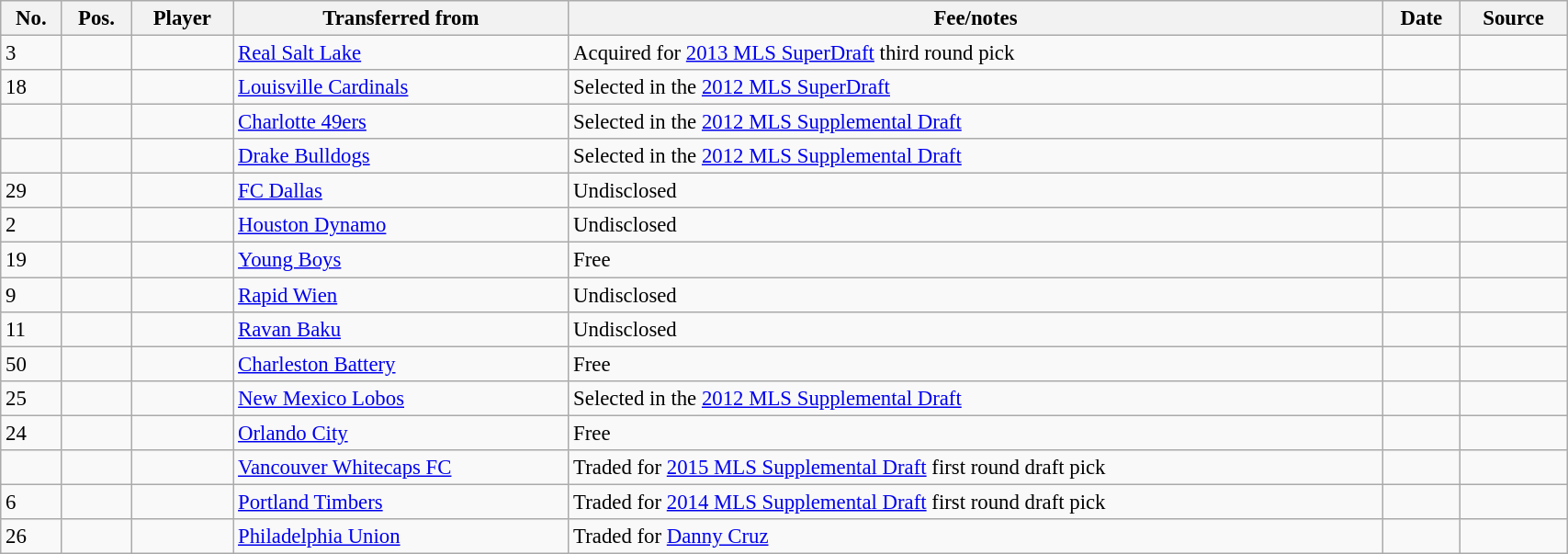<table class="wikitable sortable" style="width:90%; text-align:center; font-size:95%; text-align:left;">
<tr>
<th><strong>No.</strong></th>
<th><strong>Pos.</strong></th>
<th><strong>Player</strong></th>
<th><strong>Transferred from</strong></th>
<th><strong>Fee/notes</strong></th>
<th><strong>Date</strong></th>
<th><strong>Source</strong></th>
</tr>
<tr>
<td>3</td>
<td align=center></td>
<td></td>
<td> <a href='#'>Real Salt Lake</a></td>
<td>Acquired for <a href='#'>2013 MLS SuperDraft</a> third round pick</td>
<td></td>
<td></td>
</tr>
<tr>
<td>18</td>
<td align=center></td>
<td></td>
<td> <a href='#'>Louisville Cardinals</a></td>
<td>Selected in the <a href='#'>2012 MLS SuperDraft</a></td>
<td></td>
<td></td>
</tr>
<tr>
<td></td>
<td align=center></td>
<td></td>
<td> <a href='#'>Charlotte 49ers</a></td>
<td>Selected in the <a href='#'>2012 MLS Supplemental Draft</a></td>
<td></td>
<td></td>
</tr>
<tr>
<td></td>
<td align=center></td>
<td></td>
<td> <a href='#'>Drake Bulldogs</a></td>
<td>Selected in the <a href='#'>2012 MLS Supplemental Draft</a></td>
<td></td>
<td></td>
</tr>
<tr>
<td>29</td>
<td align=center></td>
<td></td>
<td> <a href='#'>FC Dallas</a></td>
<td>Undisclosed</td>
<td></td>
<td></td>
</tr>
<tr>
<td>2</td>
<td align=center></td>
<td></td>
<td> <a href='#'>Houston Dynamo</a></td>
<td>Undisclosed</td>
<td></td>
<td></td>
</tr>
<tr>
<td>19</td>
<td align=center></td>
<td></td>
<td> <a href='#'>Young Boys</a></td>
<td>Free</td>
<td></td>
<td></td>
</tr>
<tr>
<td>9</td>
<td align=center></td>
<td></td>
<td> <a href='#'>Rapid Wien</a></td>
<td>Undisclosed</td>
<td></td>
<td></td>
</tr>
<tr>
<td>11</td>
<td align=center></td>
<td></td>
<td> <a href='#'>Ravan Baku</a></td>
<td>Undisclosed</td>
<td></td>
<td></td>
</tr>
<tr>
<td>50</td>
<td align=center></td>
<td></td>
<td> <a href='#'>Charleston Battery</a></td>
<td>Free</td>
<td></td>
<td></td>
</tr>
<tr>
<td>25</td>
<td align=center></td>
<td></td>
<td> <a href='#'>New Mexico Lobos</a></td>
<td>Selected in the <a href='#'>2012 MLS Supplemental Draft</a></td>
<td></td>
<td></td>
</tr>
<tr>
<td>24</td>
<td align=center></td>
<td></td>
<td> <a href='#'>Orlando City</a></td>
<td>Free</td>
<td></td>
<td></td>
</tr>
<tr>
<td></td>
<td align=center></td>
<td></td>
<td> <a href='#'>Vancouver Whitecaps FC</a></td>
<td>Traded for <a href='#'>2015 MLS Supplemental Draft</a> first round draft pick</td>
<td></td>
<td></td>
</tr>
<tr>
<td>6</td>
<td align=center></td>
<td></td>
<td> <a href='#'>Portland Timbers</a></td>
<td>Traded for <a href='#'>2014 MLS Supplemental Draft</a> first round draft pick</td>
<td></td>
<td></td>
</tr>
<tr>
<td>26</td>
<td align=center></td>
<td></td>
<td> <a href='#'>Philadelphia Union</a></td>
<td>Traded for <a href='#'>Danny Cruz</a></td>
<td></td>
<td></td>
</tr>
</table>
